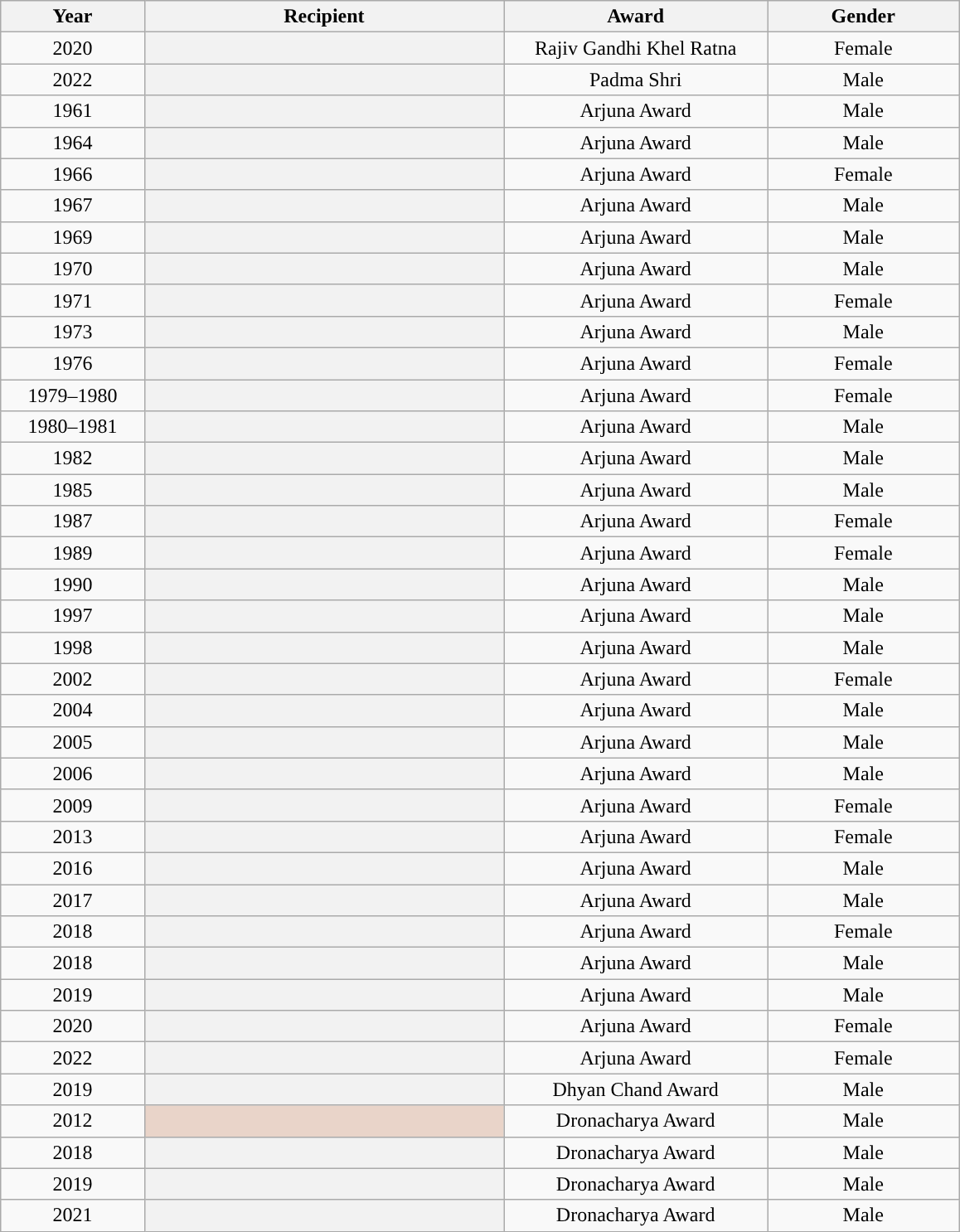<table class="wikitable sortable" style="text-align:center;">
<tr>
<th scope="col" style="width:12%">Year</th>
<th scope="col" style="width:30%">Recipient</th>
<th scope="col" style="width:22%">Award</th>
<th scope="col" style="width:16%">Gender</th>
</tr>
<tr>
<td style="text-align:center;">2020</td>
<th scope="row"></th>
<td>Rajiv Gandhi Khel Ratna</td>
<td>Female</td>
</tr>
<tr>
<td style="text-align:center;">2022</td>
<th scope="row"></th>
<td>Padma Shri</td>
<td>Male</td>
</tr>
<tr>
<td style="text-align:center;">1961</td>
<th scope="row"></th>
<td>Arjuna Award</td>
<td>Male</td>
</tr>
<tr>
<td style="text-align:center;">1964</td>
<th scope="row"></th>
<td>Arjuna Award</td>
<td>Male</td>
</tr>
<tr>
<td style="text-align:center;">1966</td>
<th scope="row"></th>
<td>Arjuna Award</td>
<td>Female</td>
</tr>
<tr>
<td style="text-align:center;">1967</td>
<th scope="row"></th>
<td>Arjuna Award</td>
<td>Male</td>
</tr>
<tr>
<td style="text-align:center;">1969</td>
<th scope="row"></th>
<td>Arjuna Award</td>
<td>Male</td>
</tr>
<tr>
<td style="text-align:center;">1970</td>
<th scope="row"></th>
<td>Arjuna Award</td>
<td>Male</td>
</tr>
<tr>
<td style="text-align:center;">1971</td>
<th scope="row"></th>
<td>Arjuna Award</td>
<td>Female</td>
</tr>
<tr>
<td style="text-align:center;">1973</td>
<th scope="row"></th>
<td>Arjuna Award</td>
<td>Male</td>
</tr>
<tr>
<td style="text-align:center;">1976</td>
<th scope="row"></th>
<td>Arjuna Award</td>
<td>Female</td>
</tr>
<tr>
<td style="text-align:center;">1979–1980</td>
<th scope="row"></th>
<td>Arjuna Award</td>
<td>Female</td>
</tr>
<tr>
<td style="text-align:center;">1980–1981</td>
<th scope="row"></th>
<td>Arjuna Award</td>
<td>Male</td>
</tr>
<tr>
<td style="text-align:center;">1982</td>
<th scope="row"></th>
<td>Arjuna Award</td>
<td>Male</td>
</tr>
<tr>
<td style="text-align:center;">1985</td>
<th scope="row"></th>
<td>Arjuna Award</td>
<td>Male</td>
</tr>
<tr>
<td style="text-align:center;">1987</td>
<th scope="row"></th>
<td>Arjuna Award</td>
<td>Female</td>
</tr>
<tr>
<td style="text-align:center;">1989</td>
<th scope="row"></th>
<td>Arjuna Award</td>
<td>Female</td>
</tr>
<tr>
<td style="text-align:center;">1990</td>
<th scope="row"></th>
<td>Arjuna Award</td>
<td>Male</td>
</tr>
<tr>
<td style="text-align:center;">1997</td>
<th scope="row"></th>
<td>Arjuna Award</td>
<td>Male</td>
</tr>
<tr>
<td style="text-align:center;">1998</td>
<th scope="row"></th>
<td>Arjuna Award</td>
<td>Male</td>
</tr>
<tr>
<td style="text-align:center;">2002</td>
<th scope="row"></th>
<td>Arjuna Award</td>
<td>Female</td>
</tr>
<tr>
<td style="text-align:center;">2004</td>
<th scope="row"></th>
<td>Arjuna Award</td>
<td>Male</td>
</tr>
<tr>
<td style="text-align:center;">2005</td>
<th scope="row"></th>
<td>Arjuna Award</td>
<td>Male</td>
</tr>
<tr>
<td style="text-align:center;">2006</td>
<th scope="row"></th>
<td>Arjuna Award</td>
<td>Male</td>
</tr>
<tr>
<td style="text-align:center;">2009</td>
<th scope="row"></th>
<td>Arjuna Award</td>
<td>Female</td>
</tr>
<tr>
<td style="text-align:center;">2013</td>
<th scope="row"></th>
<td>Arjuna Award</td>
<td>Female</td>
</tr>
<tr>
<td style="text-align:center;">2016</td>
<th scope="row"></th>
<td>Arjuna Award</td>
<td>Male</td>
</tr>
<tr>
<td style="text-align:center;">2017</td>
<th scope="row"></th>
<td>Arjuna Award</td>
<td>Male</td>
</tr>
<tr>
<td style="text-align:center;">2018</td>
<th scope="row"></th>
<td>Arjuna Award</td>
<td>Female</td>
</tr>
<tr>
<td style="text-align:center;">2018</td>
<th scope="row"></th>
<td>Arjuna Award</td>
<td>Male</td>
</tr>
<tr>
<td style="text-align:center;">2019</td>
<th scope="row"></th>
<td>Arjuna Award</td>
<td>Male</td>
</tr>
<tr>
<td style="text-align:center;">2020</td>
<th scope="row"></th>
<td>Arjuna Award</td>
<td>Female</td>
</tr>
<tr>
<td style="text-align:center;">2022</td>
<th scope="row"></th>
<td>Arjuna Award</td>
<td>Female</td>
</tr>
<tr>
<td style="text-align:center;">2019</td>
<th scope="row"></th>
<td>Dhyan Chand Award</td>
<td>Male</td>
</tr>
<tr>
<td style="text-align:center;">2012</td>
<th scope="row" style="background-color:#E9D4C9"> </th>
<td>Dronacharya Award</td>
<td>Male</td>
</tr>
<tr>
<td style="text-align:center;">2018</td>
<th scope="row"></th>
<td>Dronacharya Award</td>
<td>Male</td>
</tr>
<tr>
<td style="text-align:center;">2019</td>
<th scope="row"></th>
<td>Dronacharya Award</td>
<td>Male</td>
</tr>
<tr>
<td style="text-align:center;">2021</td>
<th scope="row"></th>
<td>Dronacharya Award</td>
<td>Male</td>
</tr>
</table>
